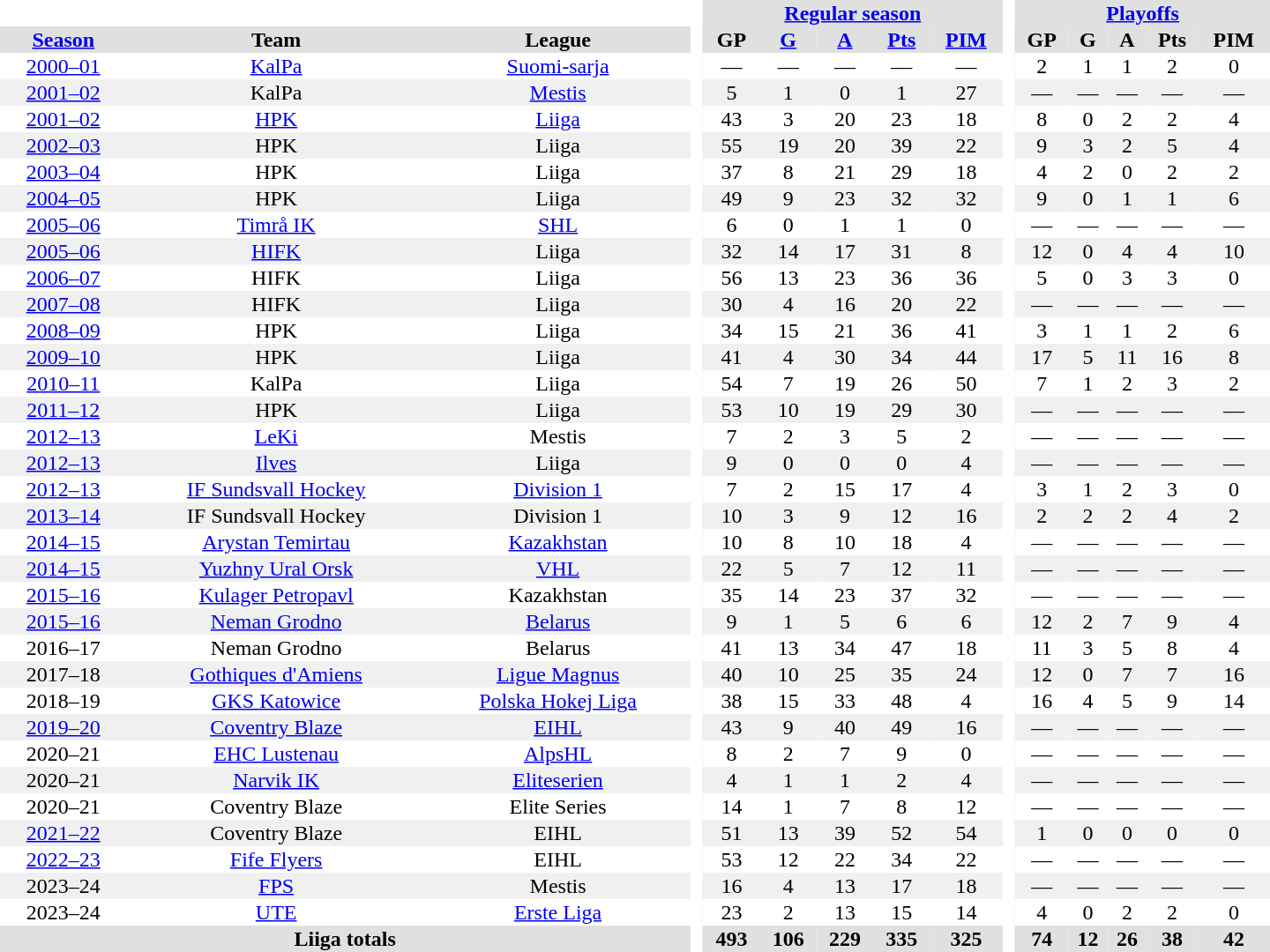<table border="0" cellpadding="1" cellspacing="0" style="text-align:center; width:60em">
<tr bgcolor="#e0e0e0">
<th colspan="3" bgcolor="#ffffff"> </th>
<th rowspan="99" bgcolor="#ffffff"> </th>
<th colspan="5"><a href='#'>Regular season</a></th>
<th rowspan="99" bgcolor="#ffffff"> </th>
<th colspan="5"><a href='#'>Playoffs</a></th>
</tr>
<tr bgcolor="#e0e0e0">
<th><a href='#'>Season</a></th>
<th>Team</th>
<th>League</th>
<th>GP</th>
<th><a href='#'>G</a></th>
<th><a href='#'>A</a></th>
<th><a href='#'>Pts</a></th>
<th><a href='#'>PIM</a></th>
<th>GP</th>
<th>G</th>
<th>A</th>
<th>Pts</th>
<th>PIM</th>
</tr>
<tr>
<td><a href='#'>2000–01</a></td>
<td><a href='#'>KalPa</a></td>
<td><a href='#'>Suomi-sarja</a></td>
<td>—</td>
<td>—</td>
<td>—</td>
<td>—</td>
<td>—</td>
<td>2</td>
<td>1</td>
<td>1</td>
<td>2</td>
<td>0</td>
</tr>
<tr bgcolor="#f0f0f0">
<td><a href='#'>2001–02</a></td>
<td>KalPa</td>
<td><a href='#'>Mestis</a></td>
<td>5</td>
<td>1</td>
<td>0</td>
<td>1</td>
<td>27</td>
<td>—</td>
<td>—</td>
<td>—</td>
<td>—</td>
<td>—</td>
</tr>
<tr>
<td><a href='#'>2001–02</a></td>
<td><a href='#'>HPK</a></td>
<td><a href='#'>Liiga</a></td>
<td>43</td>
<td>3</td>
<td>20</td>
<td>23</td>
<td>18</td>
<td>8</td>
<td>0</td>
<td>2</td>
<td>2</td>
<td>4</td>
</tr>
<tr bgcolor="#f0f0f0">
<td><a href='#'>2002–03</a></td>
<td>HPK</td>
<td>Liiga</td>
<td>55</td>
<td>19</td>
<td>20</td>
<td>39</td>
<td>22</td>
<td>9</td>
<td>3</td>
<td>2</td>
<td>5</td>
<td>4</td>
</tr>
<tr>
<td><a href='#'>2003–04</a></td>
<td>HPK</td>
<td>Liiga</td>
<td>37</td>
<td>8</td>
<td>21</td>
<td>29</td>
<td>18</td>
<td>4</td>
<td>2</td>
<td>0</td>
<td>2</td>
<td>2</td>
</tr>
<tr bgcolor="#f0f0f0">
<td><a href='#'>2004–05</a></td>
<td>HPK</td>
<td>Liiga</td>
<td>49</td>
<td>9</td>
<td>23</td>
<td>32</td>
<td>32</td>
<td>9</td>
<td>0</td>
<td>1</td>
<td>1</td>
<td>6</td>
</tr>
<tr>
<td><a href='#'>2005–06</a></td>
<td><a href='#'>Timrå IK</a></td>
<td><a href='#'>SHL</a></td>
<td>6</td>
<td>0</td>
<td>1</td>
<td>1</td>
<td>0</td>
<td>—</td>
<td>—</td>
<td>—</td>
<td>—</td>
<td>—</td>
</tr>
<tr bgcolor="#f0f0f0">
<td><a href='#'>2005–06</a></td>
<td><a href='#'>HIFK</a></td>
<td>Liiga</td>
<td>32</td>
<td>14</td>
<td>17</td>
<td>31</td>
<td>8</td>
<td>12</td>
<td>0</td>
<td>4</td>
<td>4</td>
<td>10</td>
</tr>
<tr>
<td><a href='#'>2006–07</a></td>
<td>HIFK</td>
<td>Liiga</td>
<td>56</td>
<td>13</td>
<td>23</td>
<td>36</td>
<td>36</td>
<td>5</td>
<td>0</td>
<td>3</td>
<td>3</td>
<td>0</td>
</tr>
<tr bgcolor="#f0f0f0">
<td><a href='#'>2007–08</a></td>
<td>HIFK</td>
<td>Liiga</td>
<td>30</td>
<td>4</td>
<td>16</td>
<td>20</td>
<td>22</td>
<td>—</td>
<td>—</td>
<td>—</td>
<td>—</td>
<td>—</td>
</tr>
<tr>
<td><a href='#'>2008–09</a></td>
<td>HPK</td>
<td>Liiga</td>
<td>34</td>
<td>15</td>
<td>21</td>
<td>36</td>
<td>41</td>
<td>3</td>
<td>1</td>
<td>1</td>
<td>2</td>
<td>6</td>
</tr>
<tr bgcolor="#f0f0f0">
<td><a href='#'>2009–10</a></td>
<td>HPK</td>
<td>Liiga</td>
<td>41</td>
<td>4</td>
<td>30</td>
<td>34</td>
<td>44</td>
<td>17</td>
<td>5</td>
<td>11</td>
<td>16</td>
<td>8</td>
</tr>
<tr>
<td><a href='#'>2010–11</a></td>
<td>KalPa</td>
<td>Liiga</td>
<td>54</td>
<td>7</td>
<td>19</td>
<td>26</td>
<td>50</td>
<td>7</td>
<td>1</td>
<td>2</td>
<td>3</td>
<td>2</td>
</tr>
<tr bgcolor="#f0f0f0">
<td><a href='#'>2011–12</a></td>
<td>HPK</td>
<td>Liiga</td>
<td>53</td>
<td>10</td>
<td>19</td>
<td>29</td>
<td>30</td>
<td>—</td>
<td>—</td>
<td>—</td>
<td>—</td>
<td>—</td>
</tr>
<tr>
<td><a href='#'>2012–13</a></td>
<td><a href='#'>LeKi</a></td>
<td>Mestis</td>
<td>7</td>
<td>2</td>
<td>3</td>
<td>5</td>
<td>2</td>
<td>—</td>
<td>—</td>
<td>—</td>
<td>—</td>
<td>—</td>
</tr>
<tr bgcolor="#f0f0f0">
<td><a href='#'>2012–13</a></td>
<td><a href='#'>Ilves</a></td>
<td>Liiga</td>
<td>9</td>
<td>0</td>
<td>0</td>
<td>0</td>
<td>4</td>
<td>—</td>
<td>—</td>
<td>—</td>
<td>—</td>
<td>—</td>
</tr>
<tr>
<td><a href='#'>2012–13</a></td>
<td><a href='#'>IF Sundsvall Hockey</a></td>
<td><a href='#'>Division 1</a></td>
<td>7</td>
<td>2</td>
<td>15</td>
<td>17</td>
<td>4</td>
<td>3</td>
<td>1</td>
<td>2</td>
<td>3</td>
<td>0</td>
</tr>
<tr bgcolor="#f0f0f0">
<td><a href='#'>2013–14</a></td>
<td>IF Sundsvall Hockey</td>
<td>Division 1</td>
<td>10</td>
<td>3</td>
<td>9</td>
<td>12</td>
<td>16</td>
<td>2</td>
<td>2</td>
<td>2</td>
<td>4</td>
<td>2</td>
</tr>
<tr>
<td><a href='#'>2014–15</a></td>
<td><a href='#'>Arystan Temirtau</a></td>
<td><a href='#'>Kazakhstan</a></td>
<td>10</td>
<td>8</td>
<td>10</td>
<td>18</td>
<td>4</td>
<td>—</td>
<td>—</td>
<td>—</td>
<td>—</td>
<td>—</td>
</tr>
<tr bgcolor="#f0f0f0">
<td><a href='#'>2014–15</a></td>
<td><a href='#'>Yuzhny Ural Orsk</a></td>
<td><a href='#'>VHL</a></td>
<td>22</td>
<td>5</td>
<td>7</td>
<td>12</td>
<td>11</td>
<td>—</td>
<td>—</td>
<td>—</td>
<td>—</td>
<td>—</td>
</tr>
<tr>
<td><a href='#'>2015–16</a></td>
<td><a href='#'>Kulager Petropavl</a></td>
<td>Kazakhstan</td>
<td>35</td>
<td>14</td>
<td>23</td>
<td>37</td>
<td>32</td>
<td>—</td>
<td>—</td>
<td>—</td>
<td>—</td>
<td>—</td>
</tr>
<tr bgcolor="#f0f0f0">
<td><a href='#'>2015–16</a></td>
<td><a href='#'>Neman Grodno</a></td>
<td><a href='#'>Belarus</a></td>
<td>9</td>
<td>1</td>
<td>5</td>
<td>6</td>
<td>6</td>
<td>12</td>
<td>2</td>
<td>7</td>
<td>9</td>
<td>4</td>
</tr>
<tr>
<td>2016–17</td>
<td>Neman Grodno</td>
<td>Belarus</td>
<td>41</td>
<td>13</td>
<td>34</td>
<td>47</td>
<td>18</td>
<td>11</td>
<td>3</td>
<td>5</td>
<td>8</td>
<td>4</td>
</tr>
<tr>
</tr>
<tr bgcolor="#f0f0f0">
<td>2017–18</td>
<td><a href='#'>Gothiques d'Amiens</a></td>
<td><a href='#'>Ligue Magnus</a></td>
<td>40</td>
<td>10</td>
<td>25</td>
<td>35</td>
<td>24</td>
<td>12</td>
<td>0</td>
<td>7</td>
<td>7</td>
<td>16</td>
</tr>
<tr>
<td>2018–19</td>
<td><a href='#'>GKS Katowice</a></td>
<td><a href='#'>Polska Hokej Liga</a></td>
<td>38</td>
<td>15</td>
<td>33</td>
<td>48</td>
<td>4</td>
<td>16</td>
<td>4</td>
<td>5</td>
<td>9</td>
<td>14</td>
</tr>
<tr>
</tr>
<tr bgcolor="#f0f0f0">
<td><a href='#'>2019–20</a></td>
<td><a href='#'>Coventry Blaze</a></td>
<td><a href='#'>EIHL</a></td>
<td>43</td>
<td>9</td>
<td>40</td>
<td>49</td>
<td>16</td>
<td>—</td>
<td>—</td>
<td>—</td>
<td>—</td>
<td>—</td>
</tr>
<tr>
<td>2020–21</td>
<td><a href='#'>EHC Lustenau</a></td>
<td><a href='#'>AlpsHL</a></td>
<td>8</td>
<td>2</td>
<td>7</td>
<td>9</td>
<td>0</td>
<td>—</td>
<td>—</td>
<td>—</td>
<td>—</td>
<td>—</td>
</tr>
<tr>
</tr>
<tr bgcolor="#f0f0f0">
<td>2020–21</td>
<td><a href='#'>Narvik IK</a></td>
<td><a href='#'>Eliteserien</a></td>
<td>4</td>
<td>1</td>
<td>1</td>
<td>2</td>
<td>4</td>
<td>—</td>
<td>—</td>
<td>—</td>
<td>—</td>
<td>—</td>
</tr>
<tr>
<td>2020–21</td>
<td>Coventry Blaze</td>
<td>Elite Series </td>
<td>14</td>
<td>1</td>
<td>7</td>
<td>8</td>
<td>12</td>
<td>—</td>
<td>—</td>
<td>—</td>
<td>—</td>
<td>—</td>
</tr>
<tr>
</tr>
<tr bgcolor="#f0f0f0">
<td><a href='#'>2021–22</a></td>
<td>Coventry Blaze</td>
<td>EIHL</td>
<td>51</td>
<td>13</td>
<td>39</td>
<td>52</td>
<td>54</td>
<td>1</td>
<td>0</td>
<td>0</td>
<td>0</td>
<td>0</td>
</tr>
<tr>
<td><a href='#'>2022–23</a></td>
<td><a href='#'>Fife Flyers</a></td>
<td>EIHL</td>
<td>53</td>
<td>12</td>
<td>22</td>
<td>34</td>
<td>22</td>
<td>—</td>
<td>—</td>
<td>—</td>
<td>—</td>
<td>—</td>
</tr>
<tr>
</tr>
<tr bgcolor="#f0f0f0">
<td>2023–24</td>
<td><a href='#'>FPS</a></td>
<td>Mestis</td>
<td>16</td>
<td>4</td>
<td>13</td>
<td>17</td>
<td>18</td>
<td>—</td>
<td>—</td>
<td>—</td>
<td>—</td>
<td>—</td>
</tr>
<tr>
<td>2023–24</td>
<td><a href='#'>UTE</a></td>
<td><a href='#'>Erste Liga</a></td>
<td>23</td>
<td>2</td>
<td>13</td>
<td>15</td>
<td>14</td>
<td>4</td>
<td>0</td>
<td>2</td>
<td>2</td>
<td>0</td>
</tr>
<tr ALIGN="center" bgcolor="#e0e0e0">
<th colspan="3">Liiga totals</th>
<th ALIGN="center">493</th>
<th ALIGN="center">106</th>
<th ALIGN="center">229</th>
<th ALIGN="center">335</th>
<th ALIGN="center">325</th>
<th ALIGN="center">74</th>
<th ALIGN="center">12</th>
<th ALIGN="center">26</th>
<th ALIGN="center">38</th>
<th ALIGN="center">42</th>
</tr>
</table>
